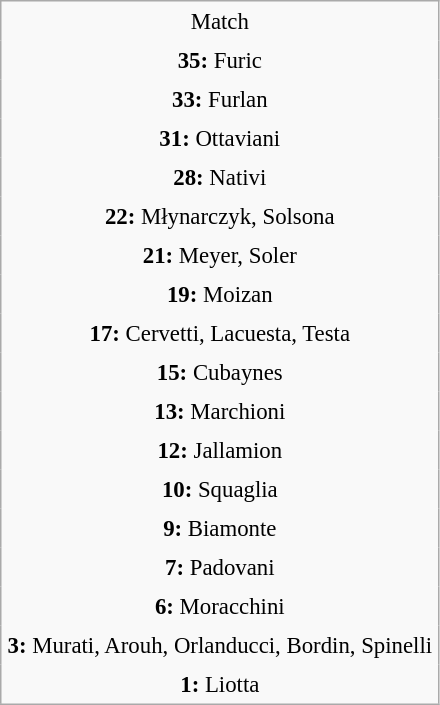<table class= border="2" cellpadding="4" cellspacing="0" style="text-align:center; margin: 1em 1em 1em 0; background: #f9f9f9; border:1px #aaa solid; border-collapse: collapse; font-size: 95%">
<tr>
<td>Match</td>
</tr>
<tr>
<td><strong>35:</strong> Furic</td>
</tr>
<tr>
<td><strong>33:</strong> Furlan</td>
</tr>
<tr>
<td><strong>31:</strong> Ottaviani</td>
</tr>
<tr>
<td><strong>28:</strong> Nativi</td>
</tr>
<tr>
<td><strong>22:</strong> Młynarczyk, Solsona</td>
</tr>
<tr>
<td><strong>21:</strong> Meyer, Soler</td>
</tr>
<tr>
<td><strong>19:</strong> Moizan</td>
</tr>
<tr>
<td><strong>17:</strong> Cervetti, Lacuesta, Testa</td>
</tr>
<tr>
<td><strong>15:</strong> Cubaynes</td>
</tr>
<tr>
<td><strong>13:</strong> Marchioni</td>
</tr>
<tr>
<td><strong>12:</strong> Jallamion</td>
</tr>
<tr>
<td><strong>10:</strong> Squaglia</td>
</tr>
<tr>
<td><strong>9:</strong> Biamonte</td>
</tr>
<tr>
<td><strong>7:</strong> Padovani</td>
</tr>
<tr>
<td><strong>6:</strong> Moracchini</td>
</tr>
<tr>
<td><strong>3:</strong> Murati, Arouh, Orlanducci, Bordin, Spinelli</td>
</tr>
<tr>
<td><strong>1:</strong> Liotta</td>
</tr>
<tr>
</tr>
</table>
